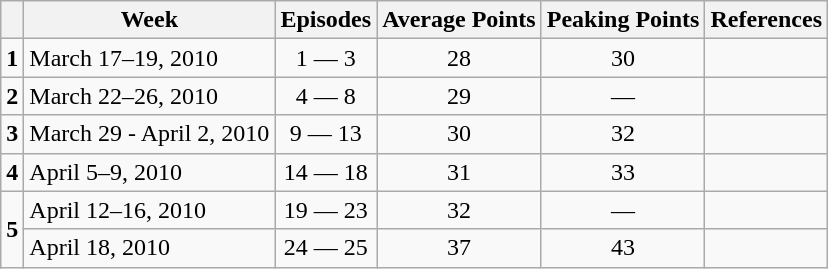<table class="wikitable">
<tr>
<th></th>
<th>Week</th>
<th>Episodes</th>
<th>Average Points</th>
<th>Peaking Points</th>
<th>References</th>
</tr>
<tr>
<td style="text-align:center;"><strong>1</strong></td>
<td>March 17–19, 2010</td>
<td style="text-align:center;">1 — 3</td>
<td style="text-align:center;">28</td>
<td style="text-align:center;">30</td>
<td></td>
</tr>
<tr>
<td style="text-align:center;"><strong>2</strong></td>
<td>March 22–26, 2010</td>
<td style="text-align:center;">4 — 8</td>
<td style="text-align:center;">29</td>
<td style="text-align:center;">—</td>
<td></td>
</tr>
<tr>
<td style="text-align:center;"><strong>3</strong></td>
<td>March 29 - April 2, 2010</td>
<td style="text-align:center;">9 — 13</td>
<td style="text-align:center;">30</td>
<td style="text-align:center;">32</td>
<td></td>
</tr>
<tr>
<td style="text-align:center;"><strong>4</strong></td>
<td>April 5–9, 2010</td>
<td style="text-align:center;">14 — 18</td>
<td style="text-align:center;">31</td>
<td style="text-align:center;">33</td>
<td></td>
</tr>
<tr>
<td rowspan="2" style="text-align:center;"><strong>5</strong></td>
<td>April 12–16, 2010</td>
<td style="text-align:center;">19 — 23</td>
<td style="text-align:center;">32</td>
<td style="text-align:center;">—</td>
<td></td>
</tr>
<tr>
<td>April 18, 2010</td>
<td style="text-align:center;">24 — 25</td>
<td style="text-align:center;">37</td>
<td style="text-align:center;">43</td>
<td></td>
</tr>
</table>
